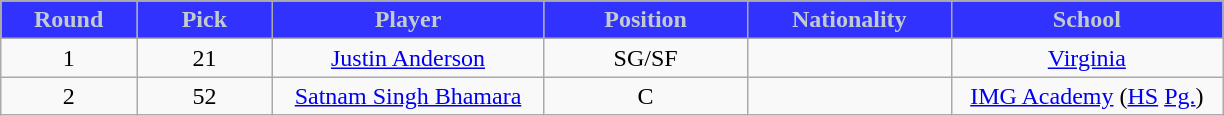<table class="wikitable sortable sortable">
<tr>
<th style="background:#3232FF; color:#C2CCCC" width="10%">Round</th>
<th style="background:#3232FF; color:#C2CCCC" width="10%">Pick</th>
<th style="background:#3232FF; color:#C2CCCC" width="20%">Player</th>
<th style="background:#3232FF; color:#C2CCCC" width="15%">Position</th>
<th style="background:#3232FF; color:#C2CCCC" width="15%">Nationality</th>
<th style="background:#3232FF; color:#C2CCCC" width="20%">School</th>
</tr>
<tr style="text-align: center">
<td>1</td>
<td>21</td>
<td><a href='#'>Justin Anderson</a></td>
<td>SG/SF</td>
<td></td>
<td><a href='#'>Virginia</a></td>
</tr>
<tr style="text-align: center">
<td>2</td>
<td>52</td>
<td><a href='#'>Satnam Singh Bhamara</a></td>
<td>C</td>
<td></td>
<td><a href='#'>IMG Academy</a> (<a href='#'>HS</a> <a href='#'>Pg.</a>)</td>
</tr>
</table>
